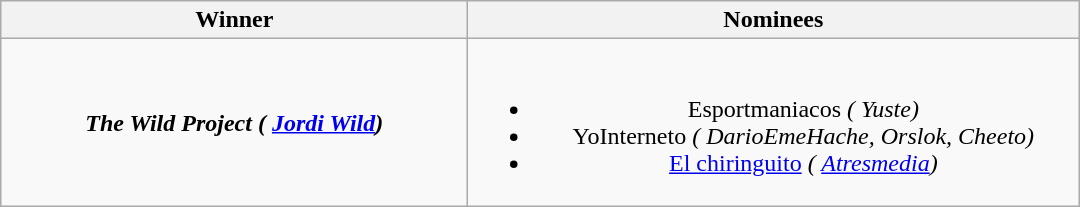<table class="wikitable" style="text-align:center;">
<tr>
<th scope="col" style="width:19em;">Winner</th>
<th scope="col" style="width:25em;">Nominees</th>
</tr>
<tr>
<td><strong><em>The Wild Project<em> ( <a href='#'>Jordi Wild</a>)<strong></td>
<td><br><ul><li></em>Esportmaniacos<em> ( Yuste)</li><li></em>YoInterneto<em> ( DarioEmeHache,  Orslok,  Cheeto)</li><li></em><a href='#'>El chiringuito</a><em> ( <a href='#'>Atresmedia</a>)</li></ul></td>
</tr>
</table>
